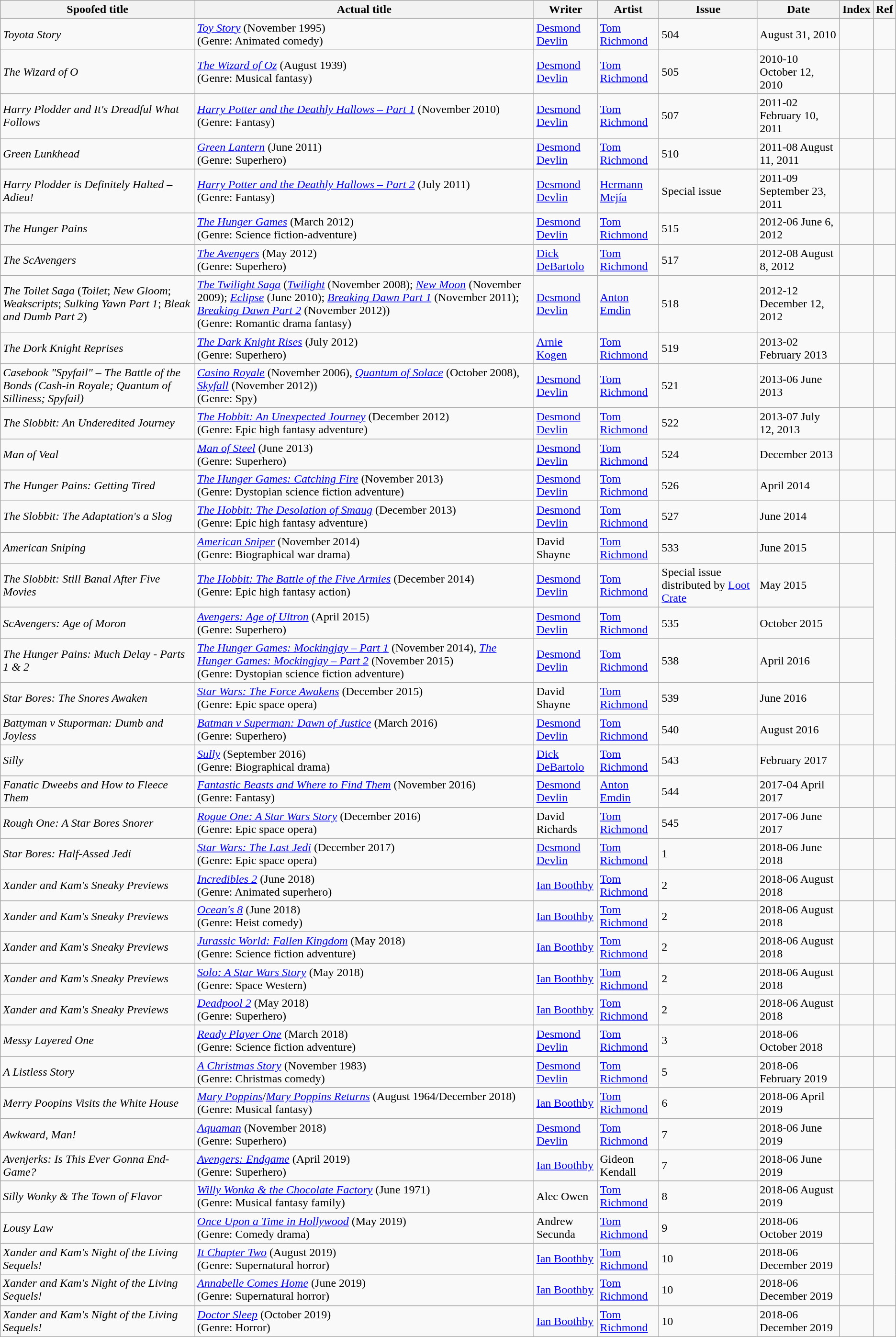<table class="wikitable sortable">
<tr>
<th><strong>Spoofed title</strong></th>
<th><strong>Actual title</strong></th>
<th><strong>Writer</strong></th>
<th><strong>Artist</strong></th>
<th><strong>Issue</strong></th>
<th><strong>Date</strong></th>
<th><strong>Index</strong></th>
<th><strong>Ref</strong></th>
</tr>
<tr>
<td><em>Toyota Story</em></td>
<td><em><a href='#'>Toy Story</a></em>  (November 1995)<br>(Genre: Animated comedy)</td>
<td><a href='#'>Desmond Devlin</a></td>
<td><a href='#'>Tom Richmond</a></td>
<td>504</td>
<td>August 31, 2010</td>
<td></td>
</tr>
<tr>
<td><em>The Wizard of O</em></td>
<td><em><a href='#'>The Wizard of Oz</a></em> (August 1939)<br>(Genre: Musical fantasy)</td>
<td><a href='#'>Desmond Devlin</a></td>
<td><a href='#'>Tom Richmond</a></td>
<td>505</td>
<td><span>2010-10</span> October 12, 2010</td>
<td></td>
<td></td>
</tr>
<tr>
<td><em>Harry Plodder and It's Dreadful What Follows</em></td>
<td><em><a href='#'>Harry Potter and the Deathly Hallows – Part 1</a></em> (November 2010)<br>(Genre: Fantasy)</td>
<td><a href='#'>Desmond Devlin</a></td>
<td><a href='#'>Tom Richmond</a></td>
<td>507</td>
<td><span>2011-02</span> February 10, 2011</td>
<td></td>
<td></td>
</tr>
<tr>
<td><em>Green Lunkhead</em></td>
<td><em><a href='#'>Green Lantern</a></em> (June 2011)<br>(Genre: Superhero)</td>
<td><a href='#'>Desmond Devlin</a></td>
<td><a href='#'>Tom Richmond</a></td>
<td>510</td>
<td><span>2011-08</span> August 11, 2011</td>
<td></td>
<td></td>
</tr>
<tr>
<td><em>Harry Plodder is Definitely Halted – Adieu!</em></td>
<td><em><a href='#'>Harry Potter and the Deathly Hallows – Part 2</a></em> (July 2011)<br>(Genre: Fantasy)</td>
<td><a href='#'>Desmond Devlin</a></td>
<td><a href='#'>Hermann Mejía</a></td>
<td>Special issue</td>
<td><span>2011-09</span> September 23, 2011</td>
<td></td>
<td></td>
</tr>
<tr>
<td><em>The Hunger Pains</em></td>
<td><em><a href='#'>The Hunger Games</a></em> (March 2012)<br>(Genre: Science fiction-adventure)</td>
<td><a href='#'>Desmond Devlin</a></td>
<td><a href='#'>Tom Richmond</a></td>
<td>515</td>
<td><span>2012-06</span> June 6, 2012</td>
<td></td>
<td></td>
</tr>
<tr>
<td><em>The ScAvengers</em></td>
<td><em><a href='#'>The Avengers</a></em> (May 2012)<br>(Genre: Superhero)</td>
<td><a href='#'>Dick DeBartolo</a></td>
<td><a href='#'>Tom Richmond</a></td>
<td>517</td>
<td><span>2012-08</span> August 8, 2012</td>
<td></td>
<td></td>
</tr>
<tr>
<td><em>The Toilet Saga</em> (<em>Toilet</em>; <em>New Gloom</em>; <em>Weakscripts</em>; <em>Sulking Yawn Part 1</em>; <em>Bleak and Dumb Part 2</em>)</td>
<td><em><a href='#'>The Twilight Saga</a></em> (<em><a href='#'>Twilight</a></em> (November 2008); <em><a href='#'>New Moon</a></em> (November 2009); <em><a href='#'>Eclipse</a></em> (June 2010); <em><a href='#'>Breaking Dawn Part 1</a></em> (November 2011); <em><a href='#'>Breaking Dawn Part 2</a></em> (November 2012))<br>(Genre: Romantic drama fantasy)</td>
<td><a href='#'>Desmond Devlin</a></td>
<td><a href='#'>Anton Emdin</a></td>
<td>518</td>
<td><span>2012-12</span> December 12, 2012</td>
<td></td>
<td></td>
</tr>
<tr>
<td><em>The Dork Knight Reprises</em></td>
<td><em><a href='#'>The Dark Knight Rises</a></em> (July 2012)<br>(Genre: Superhero)</td>
<td><a href='#'>Arnie Kogen</a></td>
<td><a href='#'>Tom Richmond</a></td>
<td>519</td>
<td><span>2013-02</span> February 2013</td>
<td></td>
<td></td>
</tr>
<tr>
<td><em>Casebook "Spyfail" – The Battle of the Bonds (Cash-in Royale; Quantum of Silliness; Spyfail)</em></td>
<td><em><a href='#'>Casino Royale</a></em> (November 2006), <em><a href='#'>Quantum of Solace</a></em> (October 2008), <em><a href='#'>Skyfall</a></em> (November 2012))<br>(Genre: Spy)</td>
<td><a href='#'>Desmond Devlin</a></td>
<td><a href='#'>Tom Richmond</a></td>
<td>521</td>
<td><span>2013-06</span> June 2013</td>
<td></td>
<td></td>
</tr>
<tr>
<td><em>The Slobbit: An Underedited Journey</em></td>
<td><em><a href='#'>The Hobbit: An Unexpected Journey</a></em> (December 2012)<br>(Genre: Epic high fantasy adventure)</td>
<td><a href='#'>Desmond Devlin</a></td>
<td><a href='#'>Tom Richmond</a></td>
<td>522</td>
<td><span>2013-07</span> July 12, 2013</td>
<td></td>
<td></td>
</tr>
<tr>
<td><em>Man of Veal</em></td>
<td><em><a href='#'>Man of Steel</a></em> (June 2013)<br>(Genre: Superhero)</td>
<td><a href='#'>Desmond Devlin</a></td>
<td><a href='#'>Tom Richmond</a></td>
<td>524</td>
<td>December 2013</td>
<td></td>
<td></td>
</tr>
<tr>
<td><em>The Hunger Pains: Getting Tired</em></td>
<td><em><a href='#'>The Hunger Games: Catching Fire</a></em> (November 2013)<br>(Genre: Dystopian science fiction adventure)</td>
<td><a href='#'>Desmond Devlin</a></td>
<td><a href='#'>Tom Richmond</a></td>
<td>526</td>
<td>April 2014</td>
<td></td>
<td></td>
</tr>
<tr>
<td><em>The Slobbit: The Adaptation's a Slog</em></td>
<td><em><a href='#'>The Hobbit: The Desolation of Smaug</a></em> (December 2013)<br>(Genre: Epic high fantasy adventure)</td>
<td><a href='#'>Desmond Devlin</a></td>
<td><a href='#'>Tom Richmond</a></td>
<td>527</td>
<td>June 2014</td>
<td></td>
<td></td>
</tr>
<tr>
<td><em>American Sniping</em></td>
<td><em><a href='#'>American Sniper</a></em> (November 2014)<br>(Genre: Biographical war drama)</td>
<td>David Shayne</td>
<td><a href='#'>Tom Richmond</a></td>
<td>533</td>
<td>June 2015</td>
<td></td>
</tr>
<tr>
<td><em>The Slobbit: Still Banal After Five Movies</em></td>
<td><em><a href='#'>The Hobbit: The Battle of the Five Armies</a></em> (December 2014)<br>(Genre: Epic high fantasy action)</td>
<td><a href='#'>Desmond Devlin</a></td>
<td><a href='#'>Tom Richmond</a></td>
<td>Special issue distributed by <a href='#'>Loot Crate</a></td>
<td>May 2015</td>
<td></td>
</tr>
<tr>
<td><em>ScAvengers: Age of Moron</em> </td>
<td><em><a href='#'>Avengers: Age of Ultron</a></em> (April 2015)<br>(Genre: Superhero)</td>
<td><a href='#'>Desmond Devlin</a></td>
<td><a href='#'>Tom Richmond</a></td>
<td>535 </td>
<td>October 2015</td>
<td></td>
</tr>
<tr>
<td><em>The Hunger Pains: Much Delay - Parts 1 & 2</em> </td>
<td><em><a href='#'>The Hunger Games: Mockingjay – Part 1</a></em> (November 2014), <em><a href='#'>The Hunger Games: Mockingjay – Part 2</a></em>  (November 2015)<br>(Genre: Dystopian science fiction adventure)</td>
<td><a href='#'>Desmond Devlin</a></td>
<td><a href='#'>Tom Richmond</a></td>
<td>538 </td>
<td>April 2016</td>
<td></td>
</tr>
<tr>
<td><em>Star Bores: The Snores Awaken</em> </td>
<td><em><a href='#'>Star Wars: The Force Awakens</a></em> (December 2015)<br>(Genre: Epic space opera)</td>
<td>David Shayne</td>
<td><a href='#'>Tom Richmond</a></td>
<td>539 </td>
<td>June 2016</td>
<td></td>
</tr>
<tr>
<td><em>Battyman v Stuporman: Dumb and Joyless</em> </td>
<td><em><a href='#'>Batman v Superman: Dawn of Justice</a></em>  (March 2016)<br>(Genre: Superhero)</td>
<td><a href='#'>Desmond Devlin</a></td>
<td><a href='#'>Tom Richmond</a></td>
<td>540</td>
<td>August 2016</td>
<td></td>
</tr>
<tr>
<td><em>Silly</em> </td>
<td><em><a href='#'>Sully</a></em>  (September 2016)<br>(Genre: Biographical drama)</td>
<td><a href='#'>Dick DeBartolo</a></td>
<td><a href='#'>Tom Richmond</a></td>
<td>543</td>
<td>February 2017</td>
<td></td>
<td></td>
</tr>
<tr>
<td><em>Fanatic Dweebs and How to Fleece Them</em></td>
<td><em><a href='#'>Fantastic Beasts and Where to Find Them</a></em> (November 2016)<br>(Genre: Fantasy)</td>
<td><a href='#'>Desmond Devlin</a></td>
<td><a href='#'>Anton Emdin</a></td>
<td>544</td>
<td><span>2017-04</span> April 2017</td>
<td></td>
<td></td>
</tr>
<tr>
<td><em>Rough One: A Star Bores Snorer</em></td>
<td><em><a href='#'>Rogue One: A Star Wars Story</a></em> (December 2016)<br>(Genre: Epic space opera)</td>
<td>David Richards</td>
<td><a href='#'>Tom Richmond</a></td>
<td>545</td>
<td><span>2017-06</span> June 2017</td>
<td></td>
<td></td>
</tr>
<tr>
<td><em>Star Bores: Half-Assed Jedi</em></td>
<td><em><a href='#'>Star Wars: The Last Jedi</a></em> (December 2017)<br>(Genre: Epic space opera)</td>
<td><a href='#'>Desmond Devlin</a></td>
<td><a href='#'>Tom Richmond</a></td>
<td>1</td>
<td><span>2018-06</span> June 2018</td>
<td></td>
<td></td>
</tr>
<tr>
<td><em>Xander and Kam's Sneaky Previews</em></td>
<td><em><a href='#'>Incredibles 2</a></em> (June 2018)<br>(Genre: Animated superhero)</td>
<td><a href='#'>Ian Boothby</a></td>
<td><a href='#'>Tom Richmond</a></td>
<td>2</td>
<td><span>2018-06</span> August 2018</td>
<td></td>
<td></td>
</tr>
<tr>
<td><em>Xander and Kam's Sneaky Previews</em></td>
<td><em><a href='#'>Ocean's 8</a></em> (June 2018)<br>(Genre: Heist comedy)</td>
<td><a href='#'>Ian Boothby</a></td>
<td><a href='#'>Tom Richmond</a></td>
<td>2</td>
<td><span>2018-06</span> August 2018</td>
<td></td>
<td></td>
</tr>
<tr>
<td><em>Xander and Kam's Sneaky Previews</em></td>
<td><em><a href='#'>Jurassic World: Fallen Kingdom</a></em> (May 2018)<br>(Genre: Science fiction adventure)</td>
<td><a href='#'>Ian Boothby</a></td>
<td><a href='#'>Tom Richmond</a></td>
<td>2</td>
<td><span>2018-06</span> August 2018</td>
<td></td>
<td></td>
</tr>
<tr>
<td><em>Xander and Kam's Sneaky Previews</em></td>
<td><em><a href='#'>Solo: A Star Wars Story</a></em> (May 2018)<br>(Genre: Space Western)</td>
<td><a href='#'>Ian Boothby</a></td>
<td><a href='#'>Tom Richmond</a></td>
<td>2</td>
<td><span>2018-06</span> August 2018</td>
<td></td>
<td></td>
</tr>
<tr>
<td><em>Xander and Kam's Sneaky Previews</em></td>
<td><em><a href='#'>Deadpool 2</a></em> (May 2018)<br>(Genre: Superhero)</td>
<td><a href='#'>Ian Boothby</a></td>
<td><a href='#'>Tom Richmond</a></td>
<td>2</td>
<td><span>2018-06</span> August 2018</td>
<td></td>
<td></td>
</tr>
<tr>
<td><em>Messy Layered One</em></td>
<td><em><a href='#'>Ready Player One</a></em> (March 2018)<br>(Genre: Science fiction adventure)</td>
<td><a href='#'>Desmond Devlin</a></td>
<td><a href='#'>Tom Richmond</a></td>
<td>3</td>
<td><span>2018-06</span> October 2018</td>
<td></td>
<td></td>
</tr>
<tr>
<td><em>A Listless Story</em></td>
<td><em><a href='#'>A Christmas Story</a></em> (November 1983)<br>(Genre: Christmas comedy)</td>
<td><a href='#'>Desmond Devlin</a></td>
<td><a href='#'>Tom Richmond</a></td>
<td>5</td>
<td><span>2018-06</span> February 2019</td>
<td></td>
<td></td>
</tr>
<tr>
<td><em>Merry Poopins Visits the White House</em></td>
<td><em><a href='#'>Mary Poppins</a></em>/<em><a href='#'>Mary Poppins Returns</a></em> (August 1964/December 2018)<br>(Genre: Musical fantasy)</td>
<td><a href='#'>Ian Boothby</a></td>
<td><a href='#'>Tom Richmond</a></td>
<td>6</td>
<td><span>2018-06</span> April 2019</td>
<td></td>
</tr>
<tr>
<td><em>Awkward, Man!</em></td>
<td><em><a href='#'>Aquaman</a></em> (November 2018)<br>(Genre: Superhero)</td>
<td><a href='#'>Desmond Devlin</a></td>
<td><a href='#'>Tom Richmond</a></td>
<td>7</td>
<td><span>2018-06</span> June 2019</td>
<td></td>
</tr>
<tr>
<td><em>Avenjerks: Is This Ever Gonna End-Game?</em></td>
<td><em><a href='#'>Avengers: Endgame</a></em> (April 2019)<br>(Genre: Superhero)</td>
<td><a href='#'>Ian Boothby</a></td>
<td>Gideon Kendall</td>
<td>7</td>
<td><span>2018-06</span> June 2019</td>
<td></td>
</tr>
<tr>
<td><em>Silly Wonky & The Town of Flavor</em></td>
<td><em><a href='#'>Willy Wonka & the Chocolate Factory</a></em> (June 1971)<br>(Genre: Musical fantasy family)</td>
<td>Alec Owen</td>
<td><a href='#'>Tom Richmond</a></td>
<td>8</td>
<td><span>2018-06</span> August 2019</td>
<td></td>
</tr>
<tr>
<td><em>Lousy Law</em></td>
<td><em><a href='#'>Once Upon a Time in Hollywood</a></em> (May 2019)<br>(Genre: Comedy drama)</td>
<td>Andrew Secunda</td>
<td><a href='#'>Tom Richmond</a></td>
<td>9</td>
<td><span>2018-06</span> October 2019</td>
<td></td>
</tr>
<tr>
<td><em>Xander and Kam's Night of the Living Sequels!</em></td>
<td><em><a href='#'>It Chapter Two</a></em> (August 2019)<br>(Genre: Supernatural horror)</td>
<td><a href='#'>Ian Boothby</a></td>
<td><a href='#'>Tom Richmond</a></td>
<td>10</td>
<td><span>2018-06</span> December 2019</td>
<td></td>
</tr>
<tr>
<td><em>Xander and Kam's Night of the Living Sequels!</em></td>
<td><em><a href='#'>Annabelle Comes Home</a></em> (June 2019)<br>(Genre: Supernatural horror)</td>
<td><a href='#'>Ian Boothby</a></td>
<td><a href='#'>Tom Richmond</a></td>
<td>10</td>
<td><span>2018-06</span> December 2019</td>
<td></td>
</tr>
<tr>
<td><em>Xander and Kam's Night of the Living Sequels!</em></td>
<td><em><a href='#'>Doctor Sleep</a></em> (October 2019)<br>(Genre: Horror)</td>
<td><a href='#'>Ian Boothby</a></td>
<td><a href='#'>Tom Richmond</a></td>
<td>10</td>
<td><span>2018-06</span> December 2019</td>
<td></td>
<td></td>
</tr>
</table>
